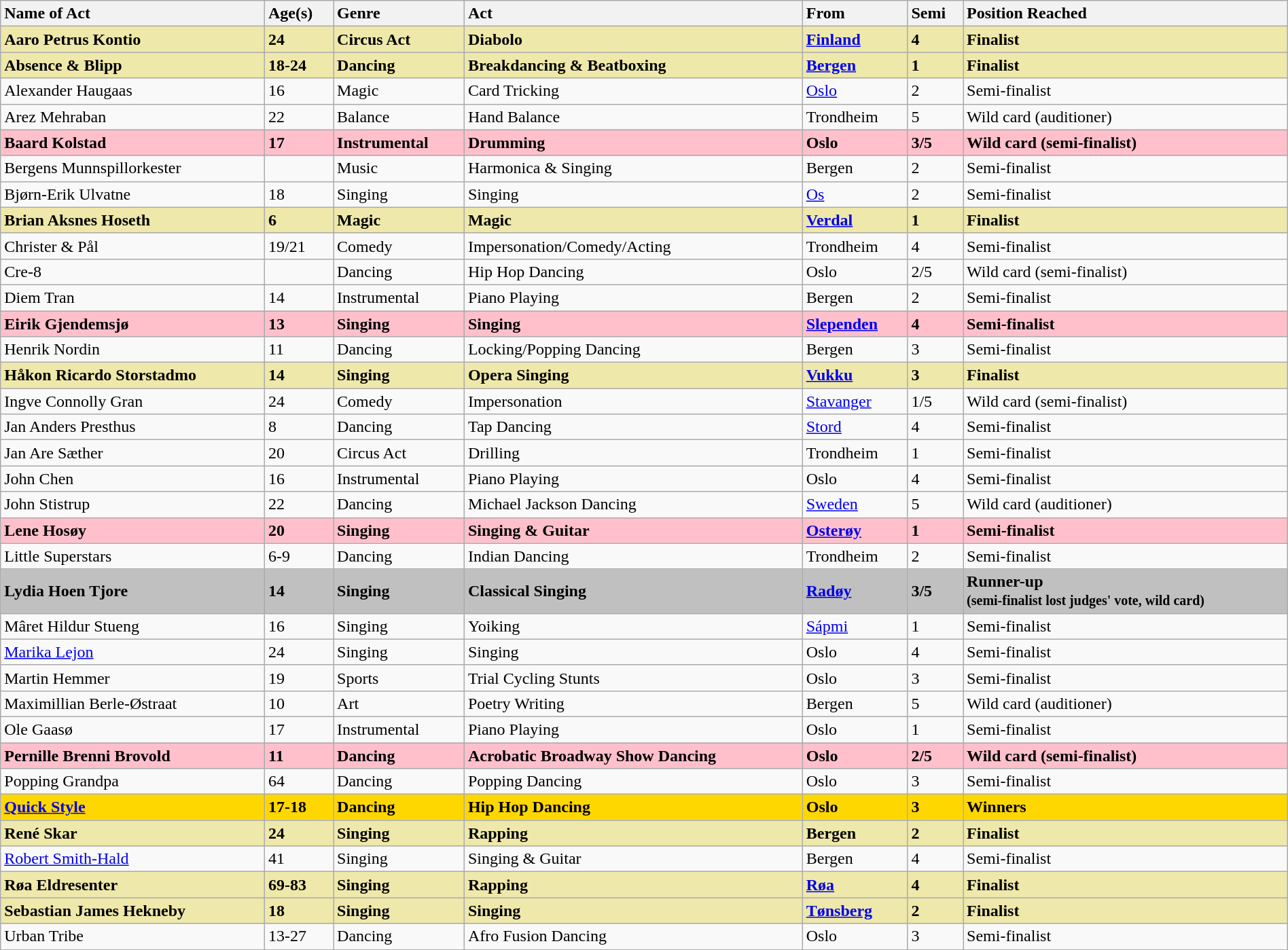<table class="wikitable sortable" width="100%">
<tr valign="top">
<th style="text-align:left">Name of Act</th>
<th style="text-align:left">Age(s)</th>
<th style="text-align:left">Genre</th>
<th style="text-align:left">Act</th>
<th style="text-align:left">From</th>
<th style="text-align:left">Semi</th>
<th style="text-align:left">Position Reached</th>
</tr>
<tr>
<td bgcolor="palegoldenrod"><strong>Aaro Petrus Kontio</strong></td>
<td bgcolor="palegoldenrod"><strong>24</strong></td>
<td bgcolor="palegoldenrod"><strong>Circus Act</strong></td>
<td bgcolor="palegoldenrod"><strong>Diabolo</strong></td>
<td bgcolor="palegoldenrod"><strong><a href='#'>Finland</a></strong></td>
<td bgcolor="palegoldenrod"><strong>4</strong></td>
<td bgcolor="palegoldenrod"><strong>Finalist</strong></td>
</tr>
<tr>
<td bgcolor="palegoldenrod"><strong>Absence & Blipp</strong></td>
<td bgcolor="palegoldenrod"><strong>18-24</strong></td>
<td bgcolor="palegoldenrod"><strong>Dancing</strong></td>
<td bgcolor="palegoldenrod"><strong>Breakdancing & Beatboxing</strong></td>
<td bgcolor="palegoldenrod"><strong><a href='#'>Bergen</a></strong></td>
<td bgcolor="palegoldenrod"><strong>1</strong></td>
<td bgcolor="palegoldenrod"><strong>Finalist</strong></td>
</tr>
<tr>
<td>Alexander Haugaas</td>
<td>16</td>
<td>Magic</td>
<td>Card Tricking</td>
<td><a href='#'>Oslo</a></td>
<td>2</td>
<td>Semi-finalist</td>
</tr>
<tr>
<td>Arez Mehraban</td>
<td>22</td>
<td>Balance</td>
<td>Hand Balance</td>
<td>Trondheim</td>
<td>5</td>
<td>Wild card (auditioner)</td>
</tr>
<tr>
<td bgcolor="pink"><strong>Baard Kolstad</strong></td>
<td bgcolor="pink"><strong>17</strong></td>
<td bgcolor="pink"><strong>Instrumental</strong></td>
<td bgcolor="pink"><strong>Drumming</strong></td>
<td bgcolor="pink"><strong>Oslo</strong></td>
<td bgcolor="pink"><strong>3/5</strong></td>
<td bgcolor="pink"><strong>Wild card (semi-finalist)</strong></td>
</tr>
<tr>
<td>Bergens Munnspillorkester</td>
<td></td>
<td>Music</td>
<td>Harmonica & Singing</td>
<td>Bergen</td>
<td>2</td>
<td>Semi-finalist</td>
</tr>
<tr>
<td>Bjørn-Erik Ulvatne</td>
<td>18</td>
<td>Singing</td>
<td>Singing</td>
<td><a href='#'>Os</a></td>
<td>2</td>
<td>Semi-finalist</td>
</tr>
<tr>
<td bgcolor="palegoldenrod"><strong>Brian Aksnes Hoseth</strong></td>
<td bgcolor="palegoldenrod"><strong>6</strong></td>
<td bgcolor="palegoldenrod"><strong>Magic</strong></td>
<td bgcolor="palegoldenrod"><strong>Magic</strong></td>
<td bgcolor="palegoldenrod"><strong><a href='#'>Verdal</a></strong></td>
<td bgcolor="palegoldenrod"><strong>1</strong></td>
<td bgcolor="palegoldenrod"><strong>Finalist</strong></td>
</tr>
<tr>
<td>Christer & Pål</td>
<td>19/21</td>
<td>Comedy</td>
<td>Impersonation/Comedy/Acting</td>
<td>Trondheim</td>
<td>4</td>
<td>Semi-finalist</td>
</tr>
<tr>
<td>Cre-8</td>
<td></td>
<td>Dancing</td>
<td>Hip Hop Dancing</td>
<td>Oslo</td>
<td>2/5</td>
<td>Wild card (semi-finalist)</td>
</tr>
<tr>
<td>Diem Tran</td>
<td>14</td>
<td>Instrumental</td>
<td>Piano Playing</td>
<td>Bergen</td>
<td>2</td>
<td>Semi-finalist</td>
</tr>
<tr>
<td bgcolor="pink"><strong>Eirik Gjendemsjø</strong></td>
<td bgcolor="pink"><strong>13</strong></td>
<td bgcolor="pink"><strong>Singing</strong></td>
<td bgcolor="pink"><strong>Singing</strong></td>
<td bgcolor="pink"><strong><a href='#'>Slependen</a></strong></td>
<td bgcolor="pink"><strong>4</strong></td>
<td bgcolor="pink"><strong>Semi-finalist</strong></td>
</tr>
<tr>
<td>Henrik Nordin</td>
<td>11</td>
<td>Dancing</td>
<td>Locking/Popping Dancing</td>
<td>Bergen</td>
<td>3</td>
<td>Semi-finalist</td>
</tr>
<tr>
<td bgcolor="palegoldenrod"><strong>Håkon Ricardo Storstadmo</strong></td>
<td bgcolor="palegoldenrod"><strong>14</strong></td>
<td bgcolor="palegoldenrod"><strong>Singing</strong></td>
<td bgcolor="palegoldenrod"><strong>Opera Singing</strong></td>
<td bgcolor="palegoldenrod"><strong><a href='#'>Vukku</a></strong></td>
<td bgcolor="palegoldenrod"><strong>3</strong></td>
<td bgcolor="palegoldenrod"><strong>Finalist</strong></td>
</tr>
<tr>
<td>Ingve Connolly Gran</td>
<td>24</td>
<td>Comedy</td>
<td>Impersonation</td>
<td><a href='#'>Stavanger</a></td>
<td>1/5</td>
<td>Wild card (semi-finalist)</td>
</tr>
<tr>
<td>Jan Anders Presthus</td>
<td>8</td>
<td>Dancing</td>
<td>Tap Dancing</td>
<td><a href='#'>Stord</a></td>
<td>4</td>
<td>Semi-finalist</td>
</tr>
<tr>
<td>Jan Are Sæther</td>
<td>20</td>
<td>Circus Act</td>
<td>Drilling</td>
<td>Trondheim</td>
<td>1</td>
<td>Semi-finalist</td>
</tr>
<tr>
<td>John Chen</td>
<td>16</td>
<td>Instrumental</td>
<td>Piano Playing</td>
<td>Oslo</td>
<td>4</td>
<td>Semi-finalist</td>
</tr>
<tr>
<td>John Stistrup</td>
<td>22</td>
<td>Dancing</td>
<td>Michael Jackson Dancing</td>
<td><a href='#'>Sweden</a></td>
<td>5</td>
<td>Wild card (auditioner)</td>
</tr>
<tr>
<td bgcolor="pink"><strong>Lene Hosøy</strong></td>
<td bgcolor="pink"><strong>20</strong></td>
<td bgcolor="pink"><strong>Singing</strong></td>
<td bgcolor="pink"><strong>Singing & Guitar</strong></td>
<td bgcolor="pink"><strong><a href='#'>Osterøy</a></strong></td>
<td bgcolor="pink"><strong>1</strong></td>
<td bgcolor="pink"><strong>Semi-finalist</strong></td>
</tr>
<tr>
<td>Little Superstars</td>
<td>6-9</td>
<td>Dancing</td>
<td>Indian Dancing</td>
<td>Trondheim</td>
<td>2</td>
<td>Semi-finalist</td>
</tr>
<tr>
<td bgcolor="silver"><strong>Lydia Hoen Tjore</strong></td>
<td bgcolor="silver"><strong>14</strong></td>
<td bgcolor="silver"><strong>Singing</strong></td>
<td bgcolor="silver"><strong>Classical Singing</strong></td>
<td bgcolor="silver"><strong><a href='#'>Radøy</a></strong></td>
<td bgcolor="silver"><strong>3/5</strong></td>
<td bgcolor="silver"><strong>Runner-up <br><small>(semi-finalist lost judges' vote, wild card)</small></strong></td>
</tr>
<tr>
<td>Mâret Hildur Stueng</td>
<td>16</td>
<td>Singing</td>
<td>Yoiking</td>
<td><a href='#'>Sápmi</a></td>
<td>1</td>
<td>Semi-finalist</td>
</tr>
<tr>
<td><a href='#'>Marika Lejon</a></td>
<td>24</td>
<td>Singing</td>
<td>Singing</td>
<td>Oslo</td>
<td>4</td>
<td>Semi-finalist</td>
</tr>
<tr>
<td>Martin Hemmer</td>
<td>19</td>
<td>Sports</td>
<td>Trial Cycling Stunts</td>
<td>Oslo</td>
<td>3</td>
<td>Semi-finalist</td>
</tr>
<tr>
<td>Maximillian Berle-Østraat</td>
<td>10</td>
<td>Art</td>
<td>Poetry Writing</td>
<td>Bergen</td>
<td>5</td>
<td>Wild card (auditioner)</td>
</tr>
<tr>
<td>Ole Gaasø</td>
<td>17</td>
<td>Instrumental</td>
<td>Piano Playing</td>
<td>Oslo</td>
<td>1</td>
<td>Semi-finalist</td>
</tr>
<tr>
<td bgcolor="pink"><strong>Pernille Brenni Brovold</strong></td>
<td bgcolor="pink"><strong>11</strong></td>
<td bgcolor="pink"><strong>Dancing</strong></td>
<td bgcolor="pink"><strong>Acrobatic Broadway Show Dancing</strong></td>
<td bgcolor="pink"><strong>Oslo</strong></td>
<td bgcolor="pink"><strong>2/5</strong></td>
<td bgcolor="pink"><strong>Wild card (semi-finalist)</strong></td>
</tr>
<tr>
<td>Popping Grandpa</td>
<td>64</td>
<td>Dancing</td>
<td>Popping Dancing</td>
<td>Oslo</td>
<td>3</td>
<td>Semi-finalist</td>
</tr>
<tr>
<td bgcolor="gold"><strong><a href='#'>Quick Style</a></strong></td>
<td bgcolor="gold"><strong>17-18</strong></td>
<td bgcolor="gold"><strong>Dancing</strong></td>
<td bgcolor="gold"><strong>Hip Hop Dancing</strong></td>
<td bgcolor="gold"><strong>Oslo</strong></td>
<td bgcolor="gold"><strong>3</strong></td>
<td bgcolor="gold"><strong>Winners</strong></td>
</tr>
<tr>
<td bgcolor="palegoldenrod"><strong>René Skar</strong></td>
<td bgcolor="palegoldenrod"><strong>24</strong></td>
<td bgcolor="palegoldenrod"><strong>Singing</strong></td>
<td bgcolor="palegoldenrod"><strong>Rapping</strong></td>
<td bgcolor="palegoldenrod"><strong>Bergen</strong></td>
<td bgcolor="palegoldenrod"><strong>2</strong></td>
<td bgcolor="palegoldenrod"><strong>Finalist</strong></td>
</tr>
<tr>
<td><a href='#'>Robert Smith-Hald</a></td>
<td>41</td>
<td>Singing</td>
<td>Singing & Guitar</td>
<td>Bergen</td>
<td>4</td>
<td>Semi-finalist</td>
</tr>
<tr>
<td bgcolor="palegoldenrod"><strong>Røa Eldresenter</strong></td>
<td bgcolor="palegoldenrod"><strong>69-83</strong></td>
<td bgcolor="palegoldenrod"><strong>Singing</strong></td>
<td bgcolor="palegoldenrod"><strong>Rapping</strong></td>
<td bgcolor="palegoldenrod"><strong><a href='#'>Røa</a></strong></td>
<td bgcolor="palegoldenrod"><strong>4</strong></td>
<td bgcolor="palegoldenrod"><strong>Finalist</strong></td>
</tr>
<tr>
<td bgcolor="palegoldenrod"><strong>Sebastian James Hekneby</strong></td>
<td bgcolor="palegoldenrod"><strong>18</strong></td>
<td bgcolor="palegoldenrod"><strong>Singing</strong></td>
<td bgcolor="palegoldenrod"><strong>Singing</strong></td>
<td bgcolor="palegoldenrod"><strong><a href='#'>Tønsberg</a></strong></td>
<td bgcolor="palegoldenrod"><strong>2</strong></td>
<td bgcolor="palegoldenrod"><strong>Finalist</strong></td>
</tr>
<tr>
<td>Urban Tribe</td>
<td>13-27</td>
<td>Dancing</td>
<td>Afro Fusion Dancing</td>
<td>Oslo</td>
<td>3</td>
<td>Semi-finalist</td>
</tr>
</table>
